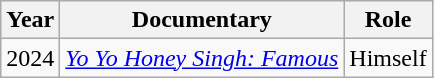<table class="wikitable sortable">
<tr>
<th>Year</th>
<th>Documentary</th>
<th>Role</th>
</tr>
<tr>
<td>2024</td>
<td><em><a href='#'>Yo Yo Honey Singh: Famous</a></em></td>
<td>Himself</td>
</tr>
</table>
